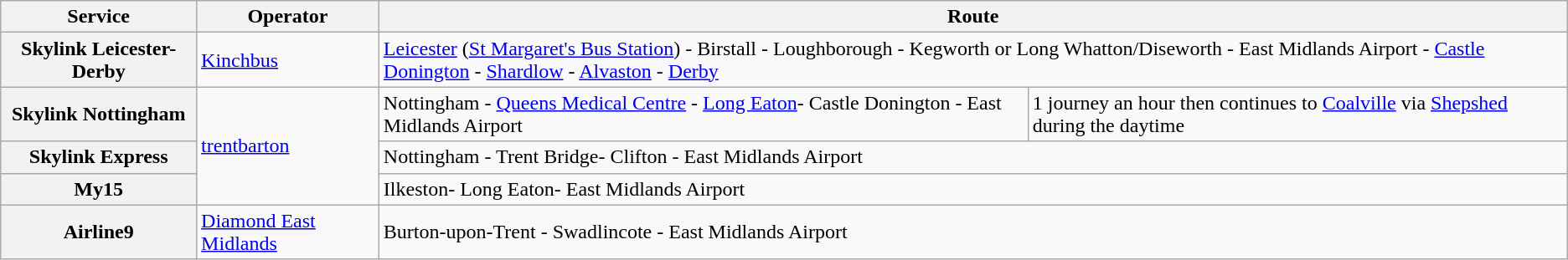<table class="wikitable sortable">
<tr>
<th>Service</th>
<th>Operator</th>
<th colspan=2>Route</th>
</tr>
<tr>
<th>Skylink Leicester-Derby</th>
<td><a href='#'>Kinchbus</a></td>
<td colspan=2><a href='#'>Leicester</a> (<a href='#'>St Margaret's Bus Station</a>) - Birstall - Loughborough - Kegworth or Long Whatton/Diseworth - East Midlands Airport - <a href='#'>Castle Donington</a> - <a href='#'>Shardlow</a> - <a href='#'>Alvaston</a> - <a href='#'>Derby</a></td>
</tr>
<tr>
<th>Skylink Nottingham</th>
<td rowspan=3><a href='#'>trentbarton</a></td>
<td>Nottingham - <a href='#'>Queens Medical Centre</a> - <a href='#'>Long Eaton</a>- Castle Donington - East Midlands Airport</td>
<td>1 journey an hour then continues to <a href='#'>Coalville</a> via <a href='#'>Shepshed</a> during the daytime</td>
</tr>
<tr>
<th>Skylink Express</th>
<td colspan=2>Nottingham - Trent Bridge- Clifton - East Midlands Airport </td>
</tr>
<tr>
<th>My15</th>
<td colspan=2>Ilkeston- Long Eaton- East Midlands Airport </td>
</tr>
<tr>
<th>Airline9</th>
<td><a href='#'>Diamond East Midlands</a></td>
<td colspan=2>Burton-upon-Trent - Swadlincote - East Midlands Airport </td>
</tr>
</table>
